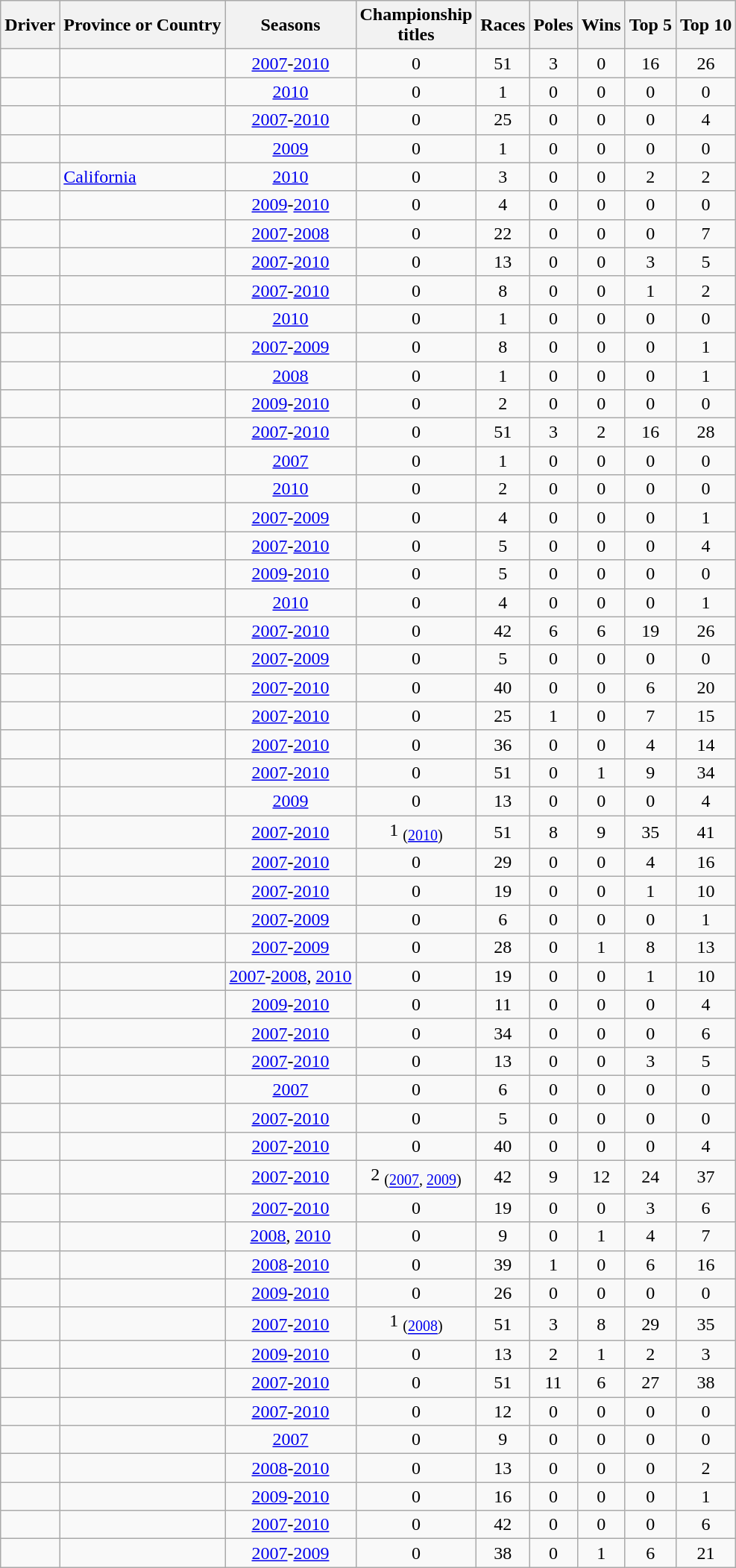<table class="wikitable sortable" style="text-align:center">
<tr>
<th>Driver</th>
<th>Province or Country</th>
<th>Seasons</th>
<th>Championship<br>titles</th>
<th>Races</th>
<th>Poles</th>
<th>Wins</th>
<th>Top 5</th>
<th>Top 10</th>
</tr>
<tr>
<td align=left></td>
<td align=left></td>
<td><a href='#'>2007</a>-<a href='#'>2010</a></td>
<td>0</td>
<td>51</td>
<td>3</td>
<td>0</td>
<td>16</td>
<td>26</td>
</tr>
<tr>
<td align=left></td>
<td align=left></td>
<td><a href='#'>2010</a></td>
<td>0</td>
<td>1</td>
<td>0</td>
<td>0</td>
<td>0</td>
<td>0</td>
</tr>
<tr>
<td align=left></td>
<td align=left></td>
<td><a href='#'>2007</a>-<a href='#'>2010</a></td>
<td>0</td>
<td>25</td>
<td>0</td>
<td>0</td>
<td>0</td>
<td>4</td>
</tr>
<tr>
<td align=left></td>
<td align=left></td>
<td><a href='#'>2009</a></td>
<td>0</td>
<td>1</td>
<td>0</td>
<td>0</td>
<td>0</td>
<td>0</td>
</tr>
<tr>
<td align=left></td>
<td align=left> <a href='#'>California</a></td>
<td><a href='#'>2010</a></td>
<td>0</td>
<td>3</td>
<td>0</td>
<td>0</td>
<td>2</td>
<td>2</td>
</tr>
<tr>
<td align=left></td>
<td align=left></td>
<td><a href='#'>2009</a>-<a href='#'>2010</a></td>
<td>0</td>
<td>4</td>
<td>0</td>
<td>0</td>
<td>0</td>
<td>0</td>
</tr>
<tr>
<td align=left></td>
<td align=left></td>
<td><a href='#'>2007</a>-<a href='#'>2008</a></td>
<td>0</td>
<td>22</td>
<td>0</td>
<td>0</td>
<td>0</td>
<td>7</td>
</tr>
<tr>
<td align=left></td>
<td align=left></td>
<td><a href='#'>2007</a>-<a href='#'>2010</a></td>
<td>0</td>
<td>13</td>
<td>0</td>
<td>0</td>
<td>3</td>
<td>5</td>
</tr>
<tr>
<td align=left></td>
<td align=left></td>
<td><a href='#'>2007</a>-<a href='#'>2010</a></td>
<td>0</td>
<td>8</td>
<td>0</td>
<td>0</td>
<td>1</td>
<td>2</td>
</tr>
<tr>
<td align=left></td>
<td align=left></td>
<td><a href='#'>2010</a></td>
<td>0</td>
<td>1</td>
<td>0</td>
<td>0</td>
<td>0</td>
<td>0</td>
</tr>
<tr>
<td align=left></td>
<td align=left></td>
<td><a href='#'>2007</a>-<a href='#'>2009</a></td>
<td>0</td>
<td>8</td>
<td>0</td>
<td>0</td>
<td>0</td>
<td>1</td>
</tr>
<tr>
<td align=left></td>
<td align=left></td>
<td><a href='#'>2008</a></td>
<td>0</td>
<td>1</td>
<td>0</td>
<td>0</td>
<td>0</td>
<td>1</td>
</tr>
<tr>
<td align=left></td>
<td align=left></td>
<td><a href='#'>2009</a>-<a href='#'>2010</a></td>
<td>0</td>
<td>2</td>
<td>0</td>
<td>0</td>
<td>0</td>
<td>0</td>
</tr>
<tr>
<td align=left></td>
<td align=left></td>
<td><a href='#'>2007</a>-<a href='#'>2010</a></td>
<td>0</td>
<td>51</td>
<td>3</td>
<td>2</td>
<td>16</td>
<td>28</td>
</tr>
<tr>
<td align=left></td>
<td align=left></td>
<td><a href='#'>2007</a></td>
<td>0</td>
<td>1</td>
<td>0</td>
<td>0</td>
<td>0</td>
<td>0</td>
</tr>
<tr>
<td align=left></td>
<td align=left></td>
<td><a href='#'>2010</a></td>
<td>0</td>
<td>2</td>
<td>0</td>
<td>0</td>
<td>0</td>
<td>0</td>
</tr>
<tr>
<td align=left></td>
<td align=left></td>
<td><a href='#'>2007</a>-<a href='#'>2009</a></td>
<td>0</td>
<td>4</td>
<td>0</td>
<td>0</td>
<td>0</td>
<td>1</td>
</tr>
<tr>
<td align=left></td>
<td align=left></td>
<td><a href='#'>2007</a>-<a href='#'>2010</a></td>
<td>0</td>
<td>5</td>
<td>0</td>
<td>0</td>
<td>0</td>
<td>4</td>
</tr>
<tr>
<td align=left></td>
<td align=left></td>
<td><a href='#'>2009</a>-<a href='#'>2010</a></td>
<td>0</td>
<td>5</td>
<td>0</td>
<td>0</td>
<td>0</td>
<td>0</td>
</tr>
<tr>
<td align=left></td>
<td align=left></td>
<td><a href='#'>2010</a></td>
<td>0</td>
<td>4</td>
<td>0</td>
<td>0</td>
<td>0</td>
<td>1</td>
</tr>
<tr>
<td align=left></td>
<td align=left></td>
<td><a href='#'>2007</a>-<a href='#'>2010</a></td>
<td>0</td>
<td>42</td>
<td>6</td>
<td>6</td>
<td>19</td>
<td>26</td>
</tr>
<tr>
<td align=left></td>
<td align=left></td>
<td><a href='#'>2007</a>-<a href='#'>2009</a></td>
<td>0</td>
<td>5</td>
<td>0</td>
<td>0</td>
<td>0</td>
<td>0</td>
</tr>
<tr>
<td align=left></td>
<td align=left></td>
<td><a href='#'>2007</a>-<a href='#'>2010</a></td>
<td>0</td>
<td>40</td>
<td>0</td>
<td>0</td>
<td>6</td>
<td>20</td>
</tr>
<tr>
<td align=left></td>
<td align=left></td>
<td><a href='#'>2007</a>-<a href='#'>2010</a></td>
<td>0</td>
<td>25</td>
<td>1</td>
<td>0</td>
<td>7</td>
<td>15</td>
</tr>
<tr>
<td align=left></td>
<td align=left></td>
<td><a href='#'>2007</a>-<a href='#'>2010</a></td>
<td>0</td>
<td>36</td>
<td>0</td>
<td>0</td>
<td>4</td>
<td>14</td>
</tr>
<tr>
<td align=left></td>
<td align=left></td>
<td><a href='#'>2007</a>-<a href='#'>2010</a></td>
<td>0</td>
<td>51</td>
<td>0</td>
<td>1</td>
<td>9</td>
<td>34</td>
</tr>
<tr>
<td align=left></td>
<td align=left></td>
<td><a href='#'>2009</a></td>
<td>0</td>
<td>13</td>
<td>0</td>
<td>0</td>
<td>0</td>
<td>4</td>
</tr>
<tr>
<td align=left></td>
<td align=left></td>
<td><a href='#'>2007</a>-<a href='#'>2010</a></td>
<td>1 <sub>(<a href='#'>2010</a>)</sub></td>
<td>51</td>
<td>8</td>
<td>9</td>
<td>35</td>
<td>41</td>
</tr>
<tr>
<td align=left></td>
<td align=left></td>
<td><a href='#'>2007</a>-<a href='#'>2010</a></td>
<td>0</td>
<td>29</td>
<td>0</td>
<td>0</td>
<td>4</td>
<td>16</td>
</tr>
<tr>
<td align=left></td>
<td align=left></td>
<td><a href='#'>2007</a>-<a href='#'>2010</a></td>
<td>0</td>
<td>19</td>
<td>0</td>
<td>0</td>
<td>1</td>
<td>10</td>
</tr>
<tr>
<td align=left></td>
<td align=left></td>
<td><a href='#'>2007</a>-<a href='#'>2009</a></td>
<td>0</td>
<td>6</td>
<td>0</td>
<td>0</td>
<td>0</td>
<td>1</td>
</tr>
<tr>
<td align=left></td>
<td align=left></td>
<td><a href='#'>2007</a>-<a href='#'>2009</a></td>
<td>0</td>
<td>28</td>
<td>0</td>
<td>1</td>
<td>8</td>
<td>13</td>
</tr>
<tr>
<td align=left></td>
<td align=left></td>
<td><a href='#'>2007</a>-<a href='#'>2008</a>, <a href='#'>2010</a></td>
<td>0</td>
<td>19</td>
<td>0</td>
<td>0</td>
<td>1</td>
<td>10</td>
</tr>
<tr>
<td align=left></td>
<td align=left></td>
<td><a href='#'>2009</a>-<a href='#'>2010</a></td>
<td>0</td>
<td>11</td>
<td>0</td>
<td>0</td>
<td>0</td>
<td>4</td>
</tr>
<tr>
<td align=left></td>
<td align=left></td>
<td><a href='#'>2007</a>-<a href='#'>2010</a></td>
<td>0</td>
<td>34</td>
<td>0</td>
<td>0</td>
<td>0</td>
<td>6</td>
</tr>
<tr>
<td align=left></td>
<td align=left></td>
<td><a href='#'>2007</a>-<a href='#'>2010</a></td>
<td>0</td>
<td>13</td>
<td>0</td>
<td>0</td>
<td>3</td>
<td>5</td>
</tr>
<tr>
<td align=left></td>
<td align=left></td>
<td><a href='#'>2007</a></td>
<td>0</td>
<td>6</td>
<td>0</td>
<td>0</td>
<td>0</td>
<td>0</td>
</tr>
<tr>
<td align=left></td>
<td align=left></td>
<td><a href='#'>2007</a>-<a href='#'>2010</a></td>
<td>0</td>
<td>5</td>
<td>0</td>
<td>0</td>
<td>0</td>
<td>0</td>
</tr>
<tr>
<td align=left></td>
<td align=left></td>
<td><a href='#'>2007</a>-<a href='#'>2010</a></td>
<td>0</td>
<td>40</td>
<td>0</td>
<td>0</td>
<td>0</td>
<td>4</td>
</tr>
<tr>
<td align=left></td>
<td align=left></td>
<td><a href='#'>2007</a>-<a href='#'>2010</a></td>
<td>2 <sub>(<a href='#'>2007</a>, <a href='#'>2009</a>)</sub></td>
<td>42</td>
<td>9</td>
<td>12</td>
<td>24</td>
<td>37</td>
</tr>
<tr>
<td align=left></td>
<td align=left></td>
<td><a href='#'>2007</a>-<a href='#'>2010</a></td>
<td>0</td>
<td>19</td>
<td>0</td>
<td>0</td>
<td>3</td>
<td>6</td>
</tr>
<tr>
<td align=left></td>
<td align=left></td>
<td><a href='#'>2008</a>, <a href='#'>2010</a></td>
<td>0</td>
<td>9</td>
<td>0</td>
<td>1</td>
<td>4</td>
<td>7</td>
</tr>
<tr>
<td align=left></td>
<td align=left></td>
<td><a href='#'>2008</a>-<a href='#'>2010</a></td>
<td>0</td>
<td>39</td>
<td>1</td>
<td>0</td>
<td>6</td>
<td>16</td>
</tr>
<tr>
<td align=left></td>
<td align=left></td>
<td><a href='#'>2009</a>-<a href='#'>2010</a></td>
<td>0</td>
<td>26</td>
<td>0</td>
<td>0</td>
<td>0</td>
<td>0</td>
</tr>
<tr>
<td align=left></td>
<td align=left></td>
<td><a href='#'>2007</a>-<a href='#'>2010</a></td>
<td>1 <sub>(<a href='#'>2008</a>)</sub></td>
<td>51</td>
<td>3</td>
<td>8</td>
<td>29</td>
<td>35</td>
</tr>
<tr>
<td align=left></td>
<td align=left></td>
<td><a href='#'>2009</a>-<a href='#'>2010</a></td>
<td>0</td>
<td>13</td>
<td>2</td>
<td>1</td>
<td>2</td>
<td>3</td>
</tr>
<tr>
<td align=left></td>
<td align=left></td>
<td><a href='#'>2007</a>-<a href='#'>2010</a></td>
<td>0</td>
<td>51</td>
<td>11</td>
<td>6</td>
<td>27</td>
<td>38</td>
</tr>
<tr>
<td align=left></td>
<td align=left></td>
<td><a href='#'>2007</a>-<a href='#'>2010</a></td>
<td>0</td>
<td>12</td>
<td>0</td>
<td>0</td>
<td>0</td>
<td>0</td>
</tr>
<tr>
<td align=left></td>
<td align=left></td>
<td><a href='#'>2007</a></td>
<td>0</td>
<td>9</td>
<td>0</td>
<td>0</td>
<td>0</td>
<td>0</td>
</tr>
<tr>
<td align=left></td>
<td align=left></td>
<td><a href='#'>2008</a>-<a href='#'>2010</a></td>
<td>0</td>
<td>13</td>
<td>0</td>
<td>0</td>
<td>0</td>
<td>2</td>
</tr>
<tr>
<td align=left></td>
<td align=left></td>
<td><a href='#'>2009</a>-<a href='#'>2010</a></td>
<td>0</td>
<td>16</td>
<td>0</td>
<td>0</td>
<td>0</td>
<td>1</td>
</tr>
<tr>
<td align=left></td>
<td align=left></td>
<td><a href='#'>2007</a>-<a href='#'>2010</a></td>
<td>0</td>
<td>42</td>
<td>0</td>
<td>0</td>
<td>0</td>
<td>6</td>
</tr>
<tr>
<td align=left></td>
<td align=left></td>
<td><a href='#'>2007</a>-<a href='#'>2009</a></td>
<td>0</td>
<td>38</td>
<td>0</td>
<td>1</td>
<td>6</td>
<td>21</td>
</tr>
</table>
